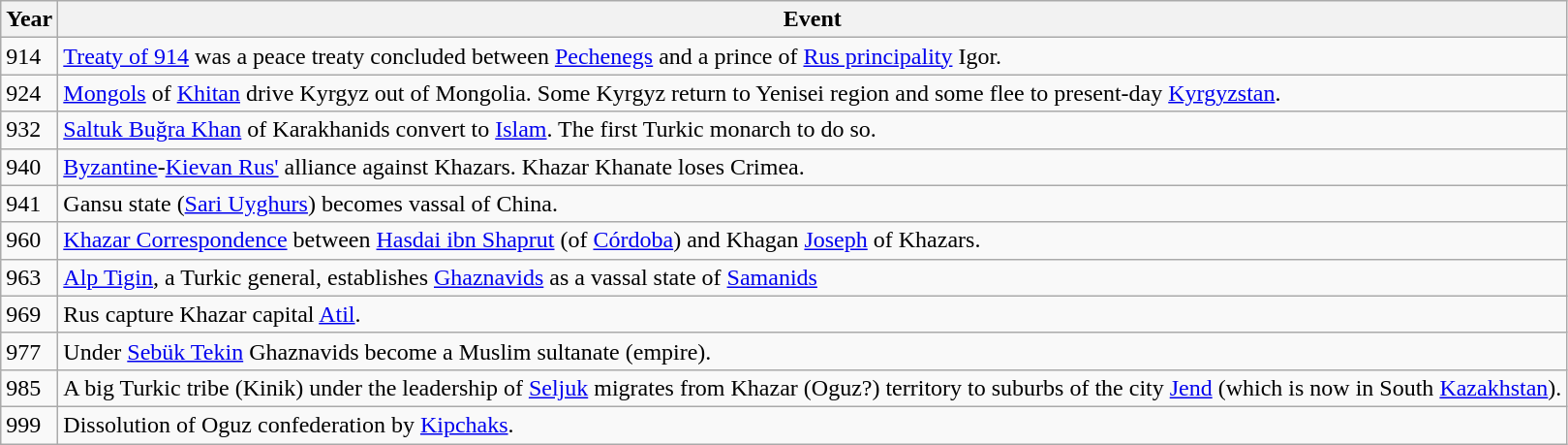<table class="sortable wikitable">
<tr>
<th>Year</th>
<th>Event</th>
</tr>
<tr>
<td>914</td>
<td><a href='#'>Treaty of 914</a> was a peace treaty concluded between <a href='#'>Pechenegs</a> and a prince of <a href='#'>Rus principality</a> Igor.</td>
</tr>
<tr>
<td>924</td>
<td><a href='#'>Mongols</a> of <a href='#'>Khitan</a> drive Kyrgyz out of Mongolia. Some Kyrgyz return to Yenisei region and some flee to present-day <a href='#'>Kyrgyzstan</a>.</td>
</tr>
<tr>
<td>932</td>
<td><a href='#'>Saltuk Buğra Khan</a> of Karakhanids convert to <a href='#'>Islam</a>. The first Turkic monarch to do so.</td>
</tr>
<tr>
<td>940</td>
<td><a href='#'>Byzantine</a>-<a href='#'>Kievan Rus'</a> alliance against Khazars. Khazar Khanate loses Crimea.</td>
</tr>
<tr>
<td>941</td>
<td>Gansu state (<a href='#'>Sari Uyghurs</a>) becomes vassal of China.</td>
</tr>
<tr>
<td>960</td>
<td><a href='#'>Khazar Correspondence</a> between <a href='#'>Hasdai ibn Shaprut</a> (of <a href='#'>Córdoba</a>) and Khagan <a href='#'>Joseph</a> of Khazars.</td>
</tr>
<tr>
<td>963</td>
<td><a href='#'>Alp Tigin</a>, a Turkic general, establishes <a href='#'>Ghaznavids</a> as a vassal state of <a href='#'>Samanids</a></td>
</tr>
<tr>
<td>969</td>
<td>Rus capture Khazar capital <a href='#'>Atil</a>.</td>
</tr>
<tr>
<td>977</td>
<td>Under <a href='#'>Sebük Tekin</a> Ghaznavids become a Muslim sultanate (empire).</td>
</tr>
<tr>
<td>985</td>
<td>A big Turkic tribe (Kinik) under the leadership of <a href='#'>Seljuk</a> migrates from Khazar (Oguz?) territory to suburbs of the city <a href='#'>Jend</a> (which is now in South <a href='#'>Kazakhstan</a>).</td>
</tr>
<tr>
<td>999</td>
<td>Dissolution of Oguz confederation by <a href='#'>Kipchaks</a>.</td>
</tr>
</table>
